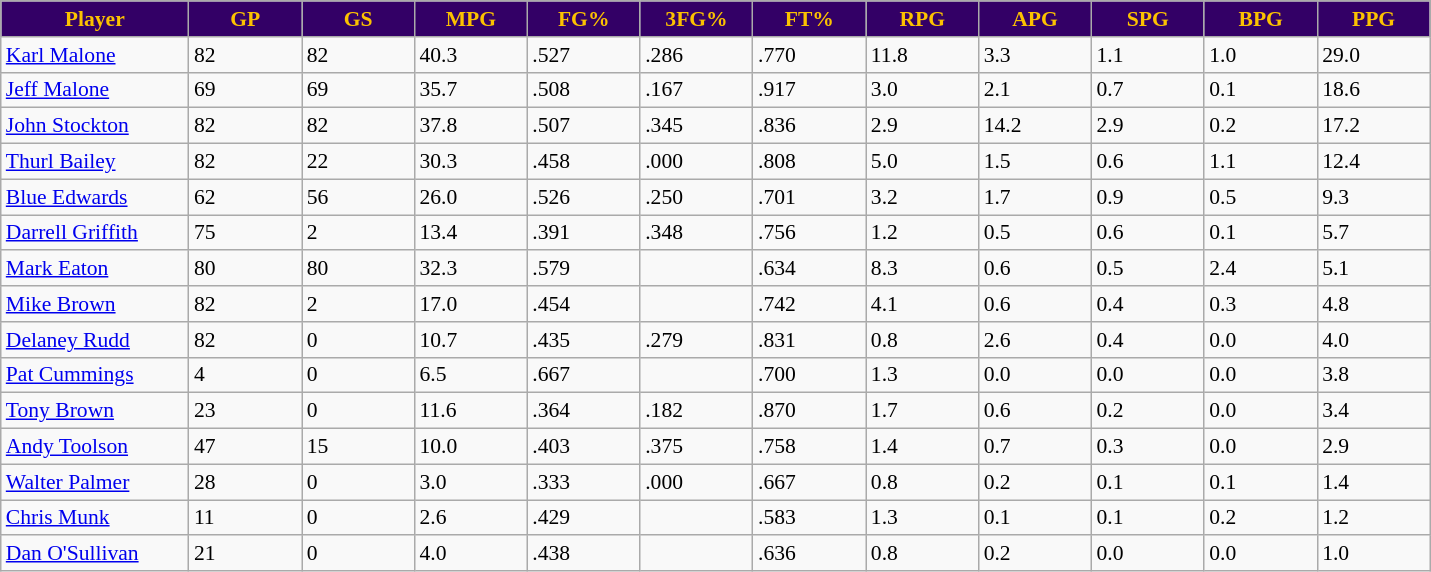<table class="wikitable sortable" style="font-size: 90%">
<tr>
<th style="background:#306; color:#FCC200" width="10%">Player</th>
<th style="background:#306; color:#FCC200" width="6%">GP</th>
<th style="background:#306; color:#FCC200" width="6%">GS</th>
<th style="background:#306; color:#FCC200" width="6%">MPG</th>
<th style="background:#306; color:#FCC200" width="6%">FG%</th>
<th style="background:#306; color:#FCC200" width="6%">3FG%</th>
<th style="background:#306; color:#FCC200" width="6%">FT%</th>
<th style="background:#306; color:#FCC200" width="6%">RPG</th>
<th style="background:#306; color:#FCC200" width="6%">APG</th>
<th style="background:#306; color:#FCC200" width="6%">SPG</th>
<th style="background:#306; color:#FCC200" width="6%">BPG</th>
<th style="background:#306; color:#FCC200" width="6%">PPG</th>
</tr>
<tr>
<td><a href='#'>Karl Malone</a></td>
<td>82</td>
<td>82</td>
<td>40.3</td>
<td>.527</td>
<td>.286</td>
<td>.770</td>
<td>11.8</td>
<td>3.3</td>
<td>1.1</td>
<td>1.0</td>
<td>29.0</td>
</tr>
<tr>
<td><a href='#'>Jeff Malone</a></td>
<td>69</td>
<td>69</td>
<td>35.7</td>
<td>.508</td>
<td>.167</td>
<td>.917</td>
<td>3.0</td>
<td>2.1</td>
<td>0.7</td>
<td>0.1</td>
<td>18.6</td>
</tr>
<tr>
<td><a href='#'>John Stockton</a></td>
<td>82</td>
<td>82</td>
<td>37.8</td>
<td>.507</td>
<td>.345</td>
<td>.836</td>
<td>2.9</td>
<td>14.2</td>
<td>2.9</td>
<td>0.2</td>
<td>17.2</td>
</tr>
<tr>
<td><a href='#'>Thurl Bailey</a></td>
<td>82</td>
<td>22</td>
<td>30.3</td>
<td>.458</td>
<td>.000</td>
<td>.808</td>
<td>5.0</td>
<td>1.5</td>
<td>0.6</td>
<td>1.1</td>
<td>12.4</td>
</tr>
<tr>
<td><a href='#'>Blue Edwards</a></td>
<td>62</td>
<td>56</td>
<td>26.0</td>
<td>.526</td>
<td>.250</td>
<td>.701</td>
<td>3.2</td>
<td>1.7</td>
<td>0.9</td>
<td>0.5</td>
<td>9.3</td>
</tr>
<tr>
<td><a href='#'>Darrell Griffith</a></td>
<td>75</td>
<td>2</td>
<td>13.4</td>
<td>.391</td>
<td>.348</td>
<td>.756</td>
<td>1.2</td>
<td>0.5</td>
<td>0.6</td>
<td>0.1</td>
<td>5.7</td>
</tr>
<tr>
<td><a href='#'>Mark Eaton</a></td>
<td>80</td>
<td>80</td>
<td>32.3</td>
<td>.579</td>
<td></td>
<td>.634</td>
<td>8.3</td>
<td>0.6</td>
<td>0.5</td>
<td>2.4</td>
<td>5.1</td>
</tr>
<tr>
<td><a href='#'>Mike Brown</a></td>
<td>82</td>
<td>2</td>
<td>17.0</td>
<td>.454</td>
<td></td>
<td>.742</td>
<td>4.1</td>
<td>0.6</td>
<td>0.4</td>
<td>0.3</td>
<td>4.8</td>
</tr>
<tr>
<td><a href='#'>Delaney Rudd</a></td>
<td>82</td>
<td>0</td>
<td>10.7</td>
<td>.435</td>
<td>.279</td>
<td>.831</td>
<td>0.8</td>
<td>2.6</td>
<td>0.4</td>
<td>0.0</td>
<td>4.0</td>
</tr>
<tr>
<td><a href='#'>Pat Cummings</a></td>
<td>4</td>
<td>0</td>
<td>6.5</td>
<td>.667</td>
<td></td>
<td>.700</td>
<td>1.3</td>
<td>0.0</td>
<td>0.0</td>
<td>0.0</td>
<td>3.8</td>
</tr>
<tr>
<td><a href='#'>Tony Brown</a></td>
<td>23</td>
<td>0</td>
<td>11.6</td>
<td>.364</td>
<td>.182</td>
<td>.870</td>
<td>1.7</td>
<td>0.6</td>
<td>0.2</td>
<td>0.0</td>
<td>3.4</td>
</tr>
<tr>
<td><a href='#'>Andy Toolson</a></td>
<td>47</td>
<td>15</td>
<td>10.0</td>
<td>.403</td>
<td>.375</td>
<td>.758</td>
<td>1.4</td>
<td>0.7</td>
<td>0.3</td>
<td>0.0</td>
<td>2.9</td>
</tr>
<tr>
<td><a href='#'>Walter Palmer</a></td>
<td>28</td>
<td>0</td>
<td>3.0</td>
<td>.333</td>
<td>.000</td>
<td>.667</td>
<td>0.8</td>
<td>0.2</td>
<td>0.1</td>
<td>0.1</td>
<td>1.4</td>
</tr>
<tr>
<td><a href='#'>Chris Munk</a></td>
<td>11</td>
<td>0</td>
<td>2.6</td>
<td>.429</td>
<td></td>
<td>.583</td>
<td>1.3</td>
<td>0.1</td>
<td>0.1</td>
<td>0.2</td>
<td>1.2</td>
</tr>
<tr>
<td><a href='#'>Dan O'Sullivan</a></td>
<td>21</td>
<td>0</td>
<td>4.0</td>
<td>.438</td>
<td></td>
<td>.636</td>
<td>0.8</td>
<td>0.2</td>
<td>0.0</td>
<td>0.0</td>
<td>1.0</td>
</tr>
</table>
